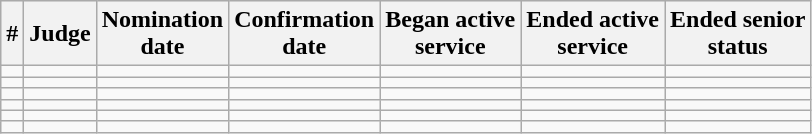<table class="sortable wikitable">
<tr bgcolor="#ececec">
<th>#</th>
<th>Judge</th>
<th>Nomination<br>date</th>
<th>Confirmation<br>date</th>
<th>Began active<br>service</th>
<th>Ended active<br>service</th>
<th>Ended senior<br>status</th>
</tr>
<tr>
<td></td>
<td></td>
<td></td>
<td></td>
<td></td>
<td></td>
<td align="center"></td>
</tr>
<tr>
<td></td>
<td></td>
<td></td>
<td></td>
<td></td>
<td></td>
<td align="center"></td>
</tr>
<tr>
<td></td>
<td></td>
<td></td>
<td></td>
<td></td>
<td></td>
<td></td>
</tr>
<tr>
<td></td>
<td></td>
<td></td>
<td></td>
<td></td>
<td></td>
<td align="center"></td>
</tr>
<tr>
<td></td>
<td></td>
<td></td>
<td></td>
<td></td>
<td></td>
<td align="center"></td>
</tr>
<tr>
<td></td>
<td></td>
<td></td>
<td></td>
<td></td>
<td></td>
<td></td>
</tr>
</table>
